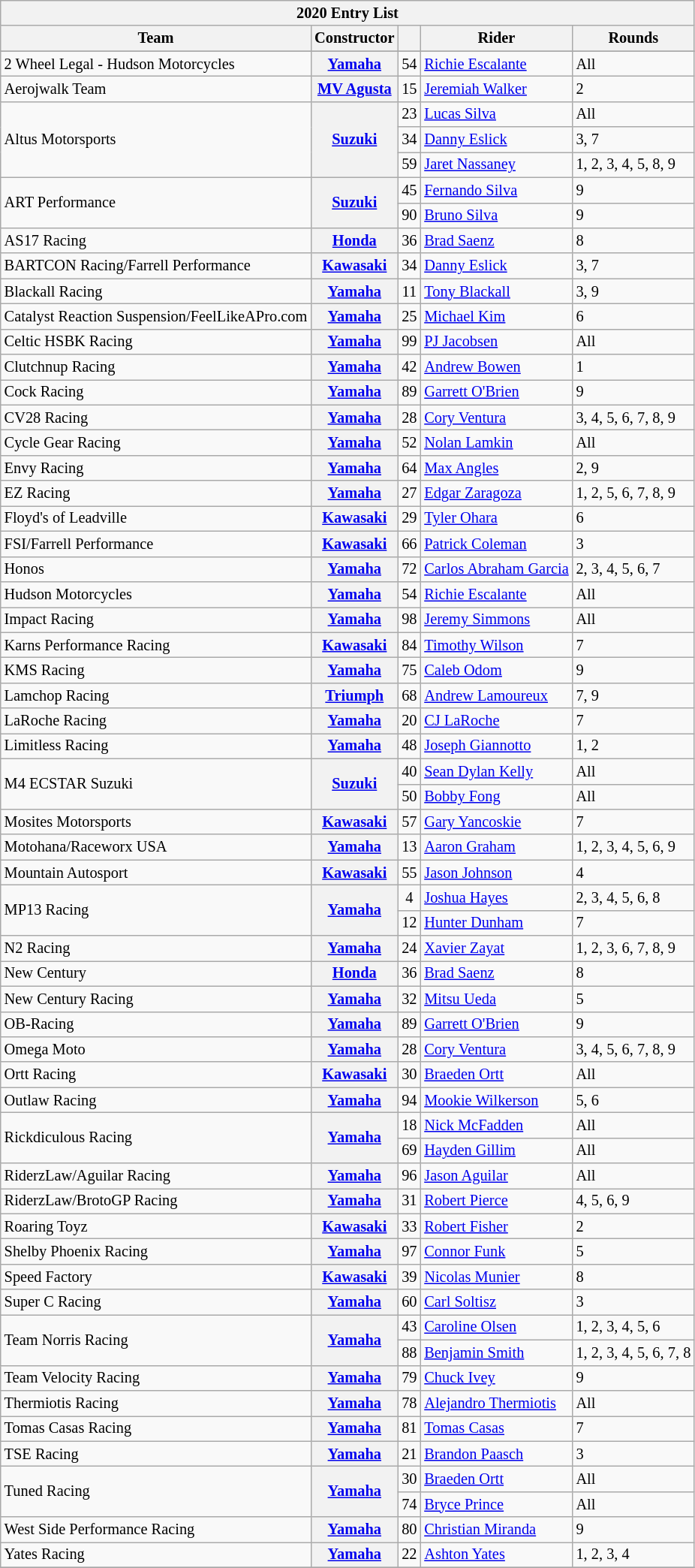<table class="wikitable" style="font-size: 85%;">
<tr>
<th colspan=5>2020 Entry List</th>
</tr>
<tr>
<th>Team</th>
<th>Constructor</th>
<th></th>
<th>Rider</th>
<th>Rounds</th>
</tr>
<tr>
</tr>
<tr>
<td>2 Wheel Legal - Hudson Motorcycles</td>
<th><a href='#'>Yamaha</a></th>
<td align=center>54</td>
<td align=left> <a href='#'>Richie Escalante</a></td>
<td>All</td>
</tr>
<tr>
<td>Aerojwalk Team</td>
<th><a href='#'>MV Agusta</a></th>
<td align=center>15</td>
<td align=left> <a href='#'>Jeremiah Walker</a></td>
<td>2</td>
</tr>
<tr>
<td rowspan=3>Altus Motorsports</td>
<th rowspan=3><a href='#'>Suzuki</a></th>
<td align=center>23</td>
<td align=left> <a href='#'>Lucas Silva</a></td>
<td>All</td>
</tr>
<tr>
<td align=center>34</td>
<td align=left> <a href='#'>Danny Eslick</a></td>
<td>3, 7</td>
</tr>
<tr>
<td align=center>59</td>
<td align=left> <a href='#'>Jaret Nassaney</a></td>
<td>1, 2, 3, 4, 5, 8, 9</td>
</tr>
<tr>
<td rowspan=2>ART Performance</td>
<th rowspan=2><a href='#'>Suzuki</a></th>
<td align=center>45</td>
<td align=left> <a href='#'>Fernando Silva</a></td>
<td>9</td>
</tr>
<tr>
<td align=center>90</td>
<td align=left> <a href='#'>Bruno Silva</a></td>
<td>9</td>
</tr>
<tr>
<td>AS17 Racing</td>
<th><a href='#'>Honda</a></th>
<td align=center>36</td>
<td align=left> <a href='#'>Brad Saenz</a></td>
<td>8</td>
</tr>
<tr>
<td>BARTCON Racing/Farrell Performance</td>
<th><a href='#'>Kawasaki</a></th>
<td align=center>34</td>
<td align=left> <a href='#'>Danny Eslick</a></td>
<td>3, 7</td>
</tr>
<tr>
<td>Blackall Racing</td>
<th><a href='#'>Yamaha</a></th>
<td align=center>11</td>
<td align=left> <a href='#'>Tony Blackall</a></td>
<td>3, 9</td>
</tr>
<tr>
<td>Catalyst Reaction Suspension/FeelLikeAPro.com</td>
<th><a href='#'>Yamaha</a></th>
<td align=center>25</td>
<td align=left> <a href='#'>Michael Kim</a></td>
<td>6</td>
</tr>
<tr>
<td>Celtic HSBK Racing</td>
<th><a href='#'>Yamaha</a></th>
<td align=center>99</td>
<td align=left> <a href='#'>PJ Jacobsen</a></td>
<td>All</td>
</tr>
<tr>
<td>Clutchnup Racing</td>
<th><a href='#'>Yamaha</a></th>
<td align=center>42</td>
<td align=left> <a href='#'>Andrew Bowen</a></td>
<td>1</td>
</tr>
<tr>
<td>Cock Racing</td>
<th><a href='#'>Yamaha</a></th>
<td align=center>89</td>
<td align=left> <a href='#'>Garrett O'Brien</a></td>
<td>9</td>
</tr>
<tr>
<td>CV28 Racing</td>
<th><a href='#'>Yamaha</a></th>
<td align=center>28</td>
<td align=left> <a href='#'>Cory Ventura</a></td>
<td>3, 4, 5, 6, 7, 8, 9</td>
</tr>
<tr>
<td>Cycle Gear Racing</td>
<th><a href='#'>Yamaha</a></th>
<td align=center>52</td>
<td align=left> <a href='#'>Nolan Lamkin</a></td>
<td>All</td>
</tr>
<tr>
<td>Envy Racing</td>
<th><a href='#'>Yamaha</a></th>
<td align=center>64</td>
<td align=left> <a href='#'>Max Angles</a></td>
<td>2, 9</td>
</tr>
<tr>
<td>EZ Racing</td>
<th><a href='#'>Yamaha</a></th>
<td align=center>27</td>
<td align=left> <a href='#'>Edgar Zaragoza</a></td>
<td>1, 2, 5, 6, 7, 8, 9</td>
</tr>
<tr>
<td>Floyd's of Leadville</td>
<th><a href='#'>Kawasaki</a></th>
<td align=center>29</td>
<td align=left> <a href='#'>Tyler Ohara</a></td>
<td>6</td>
</tr>
<tr>
<td>FSI/Farrell Performance</td>
<th><a href='#'>Kawasaki</a></th>
<td align=center>66</td>
<td align=left> <a href='#'>Patrick Coleman</a></td>
<td>3</td>
</tr>
<tr>
<td>Honos</td>
<th><a href='#'>Yamaha</a></th>
<td align=center>72</td>
<td align=left> <a href='#'>Carlos Abraham Garcia</a></td>
<td>2, 3, 4, 5, 6, 7</td>
</tr>
<tr>
<td>Hudson Motorcycles</td>
<th><a href='#'>Yamaha</a></th>
<td align=center>54</td>
<td align=left> <a href='#'>Richie Escalante</a></td>
<td>All</td>
</tr>
<tr>
<td>Impact Racing</td>
<th><a href='#'>Yamaha</a></th>
<td align=center>98</td>
<td align=left> <a href='#'>Jeremy Simmons</a></td>
<td>All</td>
</tr>
<tr>
<td>Karns Performance Racing</td>
<th><a href='#'>Kawasaki</a></th>
<td align=center>84</td>
<td align=left> <a href='#'>Timothy Wilson</a></td>
<td>7</td>
</tr>
<tr>
<td>KMS Racing</td>
<th><a href='#'>Yamaha</a></th>
<td align=center>75</td>
<td align=left> <a href='#'>Caleb Odom</a></td>
<td>9</td>
</tr>
<tr>
<td>Lamchop Racing</td>
<th><a href='#'>Triumph</a></th>
<td align=center>68</td>
<td align=left> <a href='#'>Andrew Lamoureux</a></td>
<td>7, 9</td>
</tr>
<tr>
<td>LaRoche Racing</td>
<th><a href='#'>Yamaha</a></th>
<td align=center>20</td>
<td align=left> <a href='#'>CJ LaRoche</a></td>
<td>7</td>
</tr>
<tr>
<td>Limitless Racing</td>
<th><a href='#'>Yamaha</a></th>
<td align=center>48</td>
<td align=left> <a href='#'>Joseph Giannotto</a></td>
<td>1, 2</td>
</tr>
<tr>
<td rowspan=2>M4 ECSTAR Suzuki</td>
<th rowspan=2><a href='#'>Suzuki</a></th>
<td align=center>40</td>
<td align=left> <a href='#'>Sean Dylan Kelly</a></td>
<td>All</td>
</tr>
<tr>
<td align=center>50</td>
<td align=left> <a href='#'>Bobby Fong</a></td>
<td>All</td>
</tr>
<tr>
<td>Mosites Motorsports</td>
<th><a href='#'>Kawasaki</a></th>
<td align=center>57</td>
<td align=left> <a href='#'>Gary Yancoskie</a></td>
<td>7</td>
</tr>
<tr>
<td>Motohana/Raceworx USA</td>
<th><a href='#'>Yamaha</a></th>
<td align=center>13</td>
<td align=left> <a href='#'>Aaron Graham</a></td>
<td>1, 2, 3, 4, 5, 6, 9</td>
</tr>
<tr>
<td>Mountain Autosport</td>
<th><a href='#'>Kawasaki</a></th>
<td align=center>55</td>
<td align=left> <a href='#'>Jason Johnson</a></td>
<td>4</td>
</tr>
<tr>
<td rowspan=2>MP13 Racing</td>
<th rowspan=2><a href='#'>Yamaha</a></th>
<td align=center>4</td>
<td align=left> <a href='#'>Joshua Hayes</a></td>
<td>2, 3, 4, 5, 6, 8</td>
</tr>
<tr>
<td align=center>12</td>
<td align=left> <a href='#'>Hunter Dunham</a></td>
<td>7</td>
</tr>
<tr>
<td>N2 Racing</td>
<th><a href='#'>Yamaha</a></th>
<td align=center>24</td>
<td align=left> <a href='#'>Xavier Zayat</a></td>
<td>1, 2, 3, 6, 7, 8, 9</td>
</tr>
<tr>
<td>New Century</td>
<th><a href='#'>Honda</a></th>
<td align=center>36</td>
<td align=left> <a href='#'>Brad Saenz</a></td>
<td>8</td>
</tr>
<tr>
<td>New Century Racing</td>
<th><a href='#'>Yamaha</a></th>
<td align=center>32</td>
<td align=left> <a href='#'>Mitsu Ueda</a></td>
<td>5</td>
</tr>
<tr>
<td>OB-Racing</td>
<th><a href='#'>Yamaha</a></th>
<td align=center>89</td>
<td align=left> <a href='#'>Garrett O'Brien</a></td>
<td>9</td>
</tr>
<tr>
<td>Omega Moto</td>
<th><a href='#'>Yamaha</a></th>
<td align=center>28</td>
<td align=left> <a href='#'>Cory Ventura</a></td>
<td>3, 4, 5, 6, 7, 8, 9</td>
</tr>
<tr>
<td>Ortt Racing</td>
<th><a href='#'>Kawasaki</a></th>
<td align=center>30</td>
<td align=left> <a href='#'>Braeden Ortt</a></td>
<td>All</td>
</tr>
<tr>
<td>Outlaw Racing</td>
<th><a href='#'>Yamaha</a></th>
<td align=center>94</td>
<td align=left> <a href='#'>Mookie Wilkerson</a></td>
<td>5, 6</td>
</tr>
<tr>
<td rowspan=2>Rickdiculous Racing</td>
<th rowspan=2><a href='#'>Yamaha</a></th>
<td align=center>18</td>
<td align=left> <a href='#'>Nick McFadden</a></td>
<td>All</td>
</tr>
<tr>
<td align=center>69</td>
<td align=left> <a href='#'>Hayden Gillim</a></td>
<td>All</td>
</tr>
<tr>
<td>RiderzLaw/Aguilar Racing</td>
<th><a href='#'>Yamaha</a></th>
<td align=center>96</td>
<td align=left> <a href='#'>Jason Aguilar</a></td>
<td>All</td>
</tr>
<tr>
<td>RiderzLaw/BrotoGP Racing</td>
<th><a href='#'>Yamaha</a></th>
<td align=center>31</td>
<td align=left> <a href='#'>Robert Pierce</a></td>
<td>4, 5, 6, 9</td>
</tr>
<tr>
<td>Roaring Toyz</td>
<th><a href='#'>Kawasaki</a></th>
<td align=center>33</td>
<td align=left> <a href='#'>Robert Fisher</a></td>
<td>2</td>
</tr>
<tr>
<td>Shelby Phoenix Racing</td>
<th><a href='#'>Yamaha</a></th>
<td align=center>97</td>
<td align=left> <a href='#'>Connor Funk</a></td>
<td>5</td>
</tr>
<tr>
<td>Speed Factory</td>
<th><a href='#'>Kawasaki</a></th>
<td align=center>39</td>
<td align=left> <a href='#'>Nicolas Munier</a></td>
<td>8</td>
</tr>
<tr>
<td>Super C Racing</td>
<th><a href='#'>Yamaha</a></th>
<td align=center>60</td>
<td align=left> <a href='#'>Carl Soltisz</a></td>
<td>3</td>
</tr>
<tr>
<td rowspan=2>Team Norris Racing</td>
<th rowspan=2><a href='#'>Yamaha</a></th>
<td align=center>43</td>
<td align=left> <a href='#'>Caroline Olsen</a></td>
<td>1, 2, 3, 4, 5, 6</td>
</tr>
<tr>
<td align=center>88</td>
<td align=left> <a href='#'>Benjamin Smith</a></td>
<td>1, 2, 3, 4, 5, 6, 7, 8</td>
</tr>
<tr>
<td>Team Velocity Racing</td>
<th><a href='#'>Yamaha</a></th>
<td align=center>79</td>
<td align=left> <a href='#'>Chuck Ivey</a></td>
<td>9</td>
</tr>
<tr>
<td>Thermiotis Racing</td>
<th><a href='#'>Yamaha</a></th>
<td align=center>78</td>
<td align=left> <a href='#'>Alejandro Thermiotis</a></td>
<td>All</td>
</tr>
<tr>
<td>Tomas Casas Racing</td>
<th><a href='#'>Yamaha</a></th>
<td align=center>81</td>
<td align=left> <a href='#'>Tomas Casas</a></td>
<td>7</td>
</tr>
<tr>
<td>TSE Racing</td>
<th><a href='#'>Yamaha</a></th>
<td align=center>21</td>
<td align=left> <a href='#'>Brandon Paasch</a></td>
<td>3</td>
</tr>
<tr>
<td rowspan=2>Tuned Racing</td>
<th rowspan=2><a href='#'>Yamaha</a></th>
<td align=center>30</td>
<td align=left> <a href='#'>Braeden Ortt</a></td>
<td>All</td>
</tr>
<tr>
<td align=center>74</td>
<td align=left> <a href='#'>Bryce Prince</a></td>
<td>All</td>
</tr>
<tr>
<td>West Side Performance Racing</td>
<th><a href='#'>Yamaha</a></th>
<td align=center>80</td>
<td align=left> <a href='#'>Christian Miranda</a></td>
<td>9</td>
</tr>
<tr>
<td>Yates Racing</td>
<th><a href='#'>Yamaha</a></th>
<td align=center>22</td>
<td align=left> <a href='#'>Ashton Yates</a></td>
<td>1, 2, 3, 4</td>
</tr>
<tr>
</tr>
</table>
